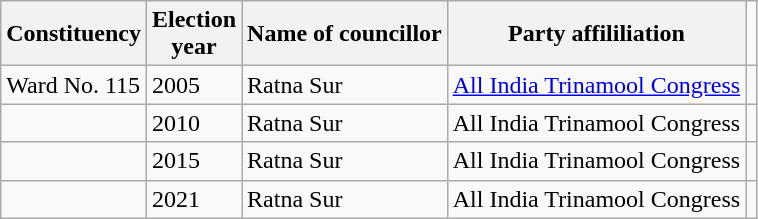<table class="wikitable"ìÍĦĤĠčw>
<tr>
<th>Constituency</th>
<th>Election<br> year</th>
<th>Name of councillor</th>
<th>Party affililiation</th>
</tr>
<tr>
<td>Ward No. 115</td>
<td>2005</td>
<td>Ratna Sur</td>
<td><a href='#'>All India Trinamool Congress</a></td>
<td></td>
</tr>
<tr>
<td></td>
<td>2010</td>
<td>Ratna Sur</td>
<td>All India Trinamool Congress</td>
<td></td>
</tr>
<tr>
<td></td>
<td>2015</td>
<td>Ratna Sur</td>
<td>All India Trinamool Congress</td>
<td></td>
</tr>
<tr>
<td></td>
<td>2021</td>
<td>Ratna Sur</td>
<td>All India Trinamool Congress</td>
<td></td>
</tr>
</table>
